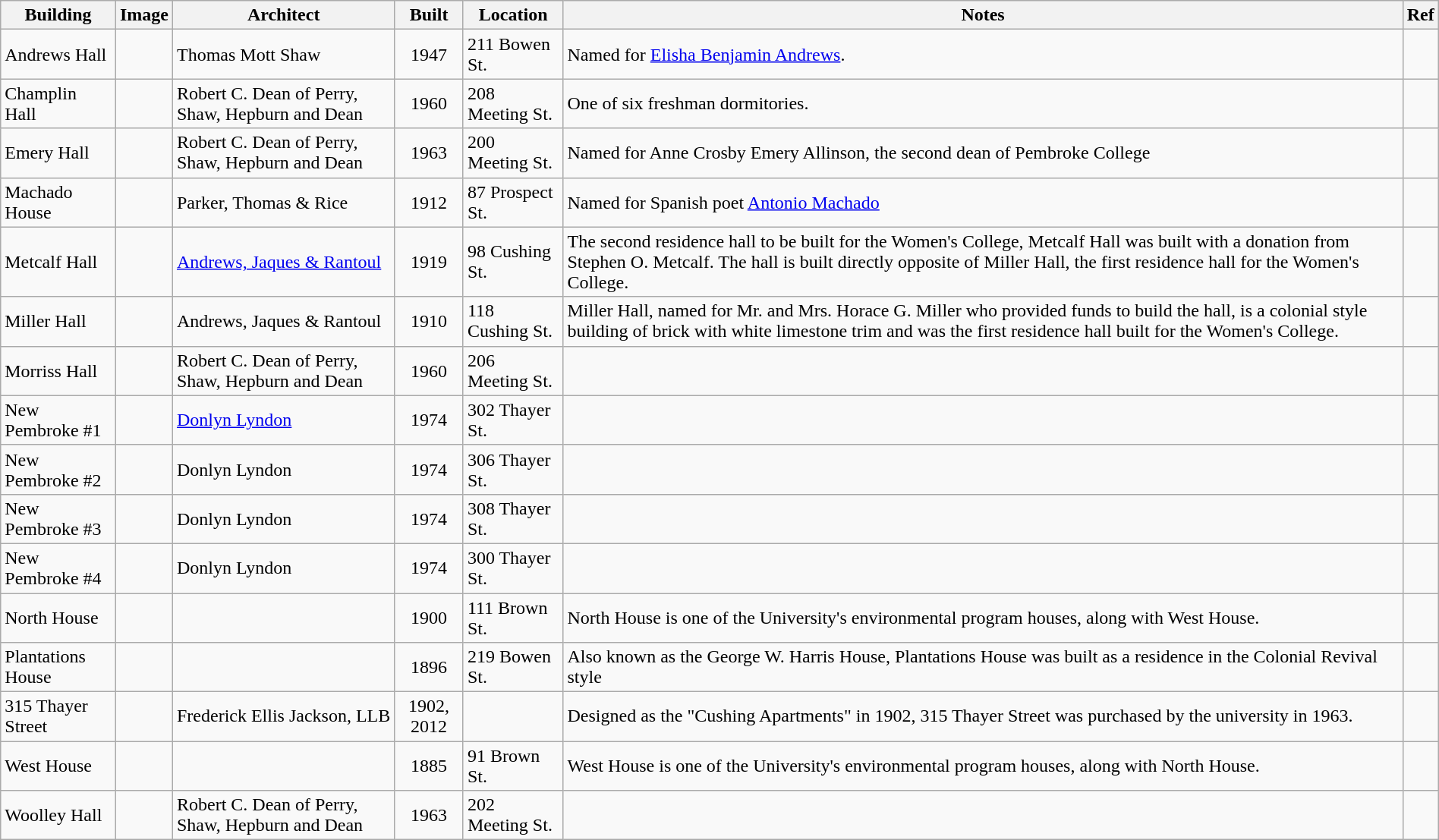<table class="wikitable sortable" style="width:100%">
<tr>
<th>Building</th>
<th class="unsortable">Image</th>
<th>Architect</th>
<th>Built</th>
<th>Location</th>
<th class="unsortable">Notes</th>
<th class="unsortable">Ref</th>
</tr>
<tr>
<td>Andrews Hall</td>
<td align="center"></td>
<td>Thomas Mott Shaw</td>
<td align="center">1947</td>
<td>211 Bowen St.</td>
<td>Named for <a href='#'>Elisha Benjamin Andrews</a>.</td>
<td align="center"></td>
</tr>
<tr>
<td>Champlin Hall</td>
<td align="center"></td>
<td>Robert C. Dean of Perry, Shaw, Hepburn and Dean</td>
<td align="center">1960</td>
<td>208 Meeting St.</td>
<td>One of six freshman dormitories.</td>
<td align="center"></td>
</tr>
<tr>
<td>Emery Hall</td>
<td align="center"></td>
<td>Robert C. Dean of Perry, Shaw, Hepburn and Dean</td>
<td align="center">1963</td>
<td>200 Meeting St.</td>
<td>Named for Anne Crosby Emery Allinson, the second dean of Pembroke College</td>
<td align="center"></td>
</tr>
<tr>
<td>Machado House</td>
<td align="center"></td>
<td>Parker, Thomas & Rice</td>
<td align="center">1912</td>
<td>87 Prospect St.</td>
<td>Named for Spanish poet <a href='#'>Antonio Machado</a></td>
<td align="center"></td>
</tr>
<tr>
<td>Metcalf Hall</td>
<td align="center"></td>
<td><a href='#'>Andrews, Jaques & Rantoul</a></td>
<td align="center">1919</td>
<td>98 Cushing St.</td>
<td>The second residence hall to be built for the Women's College, Metcalf Hall was built with a donation from Stephen O. Metcalf. The hall is built directly opposite of Miller Hall, the first residence hall for the Women's College.</td>
<td align="center"></td>
</tr>
<tr>
<td>Miller Hall</td>
<td align="center"></td>
<td>Andrews, Jaques & Rantoul</td>
<td align="center">1910</td>
<td>118 Cushing St.</td>
<td>Miller Hall, named for Mr. and Mrs. Horace G. Miller who provided funds to build the hall, is a colonial style building of brick with white limestone trim and was the first residence hall built for the Women's College.</td>
<td align="center"></td>
</tr>
<tr>
<td>Morriss Hall</td>
<td align="center"></td>
<td>Robert C. Dean of Perry, Shaw, Hepburn and Dean</td>
<td align="center">1960</td>
<td>206 Meeting St.</td>
<td></td>
<td align="center"></td>
</tr>
<tr>
<td>New Pembroke #1</td>
<td align="center"></td>
<td><a href='#'>Donlyn Lyndon</a></td>
<td align="center">1974</td>
<td>302 Thayer St.</td>
<td></td>
<td align="center"></td>
</tr>
<tr>
<td>New Pembroke #2</td>
<td align="center"></td>
<td>Donlyn Lyndon</td>
<td align="center">1974</td>
<td>306 Thayer St.</td>
<td></td>
<td align="center"></td>
</tr>
<tr>
<td>New Pembroke #3</td>
<td align="center"></td>
<td>Donlyn Lyndon</td>
<td align="center">1974</td>
<td>308 Thayer St.</td>
<td></td>
<td align="center"></td>
</tr>
<tr>
<td>New Pembroke #4</td>
<td align="center"></td>
<td>Donlyn Lyndon</td>
<td align="center">1974</td>
<td>300 Thayer St.</td>
<td></td>
<td align="center"></td>
</tr>
<tr>
<td>North House</td>
<td align="center"></td>
<td align="center"></td>
<td align="center">1900</td>
<td>111 Brown St.</td>
<td>North House is one of the University's environmental program houses, along with West House.</td>
<td align="center"></td>
</tr>
<tr>
<td>Plantations House</td>
<td align="center"></td>
<td></td>
<td align="center">1896</td>
<td>219 Bowen St.</td>
<td>Also known as the George W. Harris House, Plantations House was built as a residence in the Colonial Revival style</td>
<td align="center"></td>
</tr>
<tr>
<td>315 Thayer Street</td>
<td></td>
<td>Frederick Ellis Jackson, LLB</td>
<td align="center">1902, 2012</td>
<td></td>
<td>Designed as the "Cushing Apartments" in 1902, 315 Thayer Street was purchased by the university in 1963.</td>
<td></td>
</tr>
<tr>
<td>West House</td>
<td align="center"></td>
<td></td>
<td align="center">1885</td>
<td>91 Brown St.</td>
<td>West House is one of the University's environmental program houses, along with North House.</td>
<td align="center"></td>
</tr>
<tr>
<td>Woolley Hall</td>
<td align="center"></td>
<td>Robert C. Dean of Perry, Shaw, Hepburn and Dean</td>
<td align="center">1963</td>
<td>202 Meeting St.</td>
<td></td>
<td align="center"></td>
</tr>
</table>
